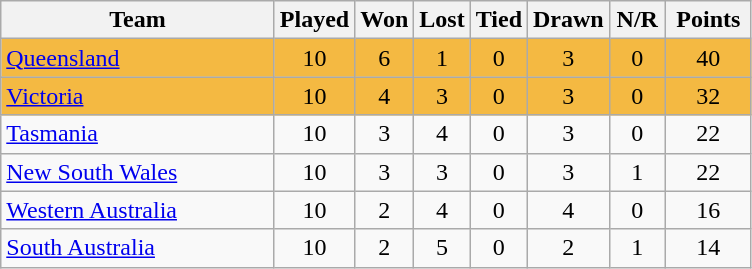<table class="wikitable" style="text-align:center;">
<tr>
<th width=175>Team</th>
<th style="width:30px;" abbr="Played">Played</th>
<th style="width:30px;" abbr="Won">Won</th>
<th style="width:30px;" abbr="Lost">Lost</th>
<th style="width:30px;" abbr="Tied">Tied</th>
<th style="width:30px;" abbr="Drawn">Drawn</th>
<th style="width:30px;" abbr="NR">N/R</th>
<th style="width:50px;" abbr="Points">Points</th>
</tr>
<tr style="background:#f4b942;">
<td style="text-align:left;"><a href='#'>Queensland</a></td>
<td>10</td>
<td>6</td>
<td>1</td>
<td>0</td>
<td>3</td>
<td>0</td>
<td>40</td>
</tr>
<tr style="background:#f4b942;">
<td style="text-align:left;"><a href='#'>Victoria</a></td>
<td>10</td>
<td>4</td>
<td>3</td>
<td>0</td>
<td>3</td>
<td>0</td>
<td>32</td>
</tr>
<tr>
<td style="text-align:left;"><a href='#'>Tasmania</a></td>
<td>10</td>
<td>3</td>
<td>4</td>
<td>0</td>
<td>3</td>
<td>0</td>
<td>22</td>
</tr>
<tr>
<td style="text-align:left;"><a href='#'>New South Wales</a></td>
<td>10</td>
<td>3</td>
<td>3</td>
<td>0</td>
<td>3</td>
<td>1</td>
<td>22</td>
</tr>
<tr>
<td style="text-align:left;"><a href='#'>Western Australia</a></td>
<td>10</td>
<td>2</td>
<td>4</td>
<td>0</td>
<td>4</td>
<td>0</td>
<td>16</td>
</tr>
<tr>
<td style="text-align:left;"><a href='#'>South Australia</a></td>
<td>10</td>
<td>2</td>
<td>5</td>
<td>0</td>
<td>2</td>
<td>1</td>
<td>14</td>
</tr>
</table>
